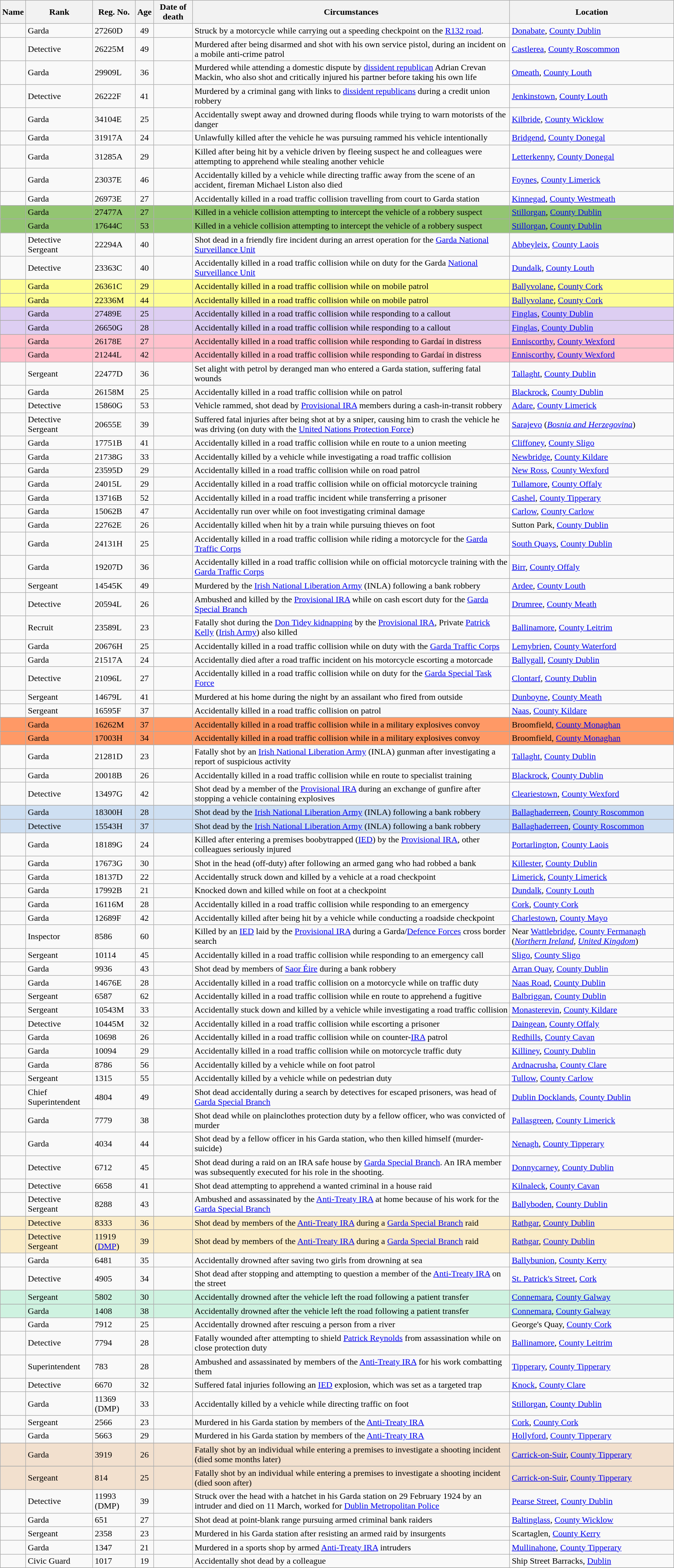<table class="wikitable sortable" style="font-size:100%;" border="1" cellpadding="1">
<tr>
<th>Name</th>
<th>Rank</th>
<th>Reg. No.</th>
<th>Age</th>
<th>Date of death</th>
<th>Circumstances</th>
<th>Location</th>
</tr>
<tr>
<td></td>
<td>Garda</td>
<td>27260D</td>
<td align=center>49</td>
<td align=right></td>
<td>Struck by a motorcycle while carrying out a speeding checkpoint on the <a href='#'>R132 road</a>.</td>
<td><a href='#'>Donabate</a>, <a href='#'>County Dublin</a></td>
</tr>
<tr>
<td></td>
<td>Detective</td>
<td>26225M</td>
<td align=center>49</td>
<td align=right></td>
<td>Murdered after being disarmed and shot with his own service pistol, during an incident on a mobile anti-crime patrol</td>
<td><a href='#'>Castlerea</a>, <a href='#'>County Roscommon</a></td>
</tr>
<tr>
<td></td>
<td>Garda</td>
<td>29909L</td>
<td align=center>36</td>
<td align=right></td>
<td>Murdered while attending a domestic dispute by <a href='#'>dissident republican</a> Adrian Crevan Mackin, who also shot and critically injured his partner before taking his own life</td>
<td><a href='#'>Omeath</a>, <a href='#'>County Louth</a></td>
</tr>
<tr>
<td></td>
<td>Detective</td>
<td>26222F</td>
<td align=center>41</td>
<td align=right></td>
<td>Murdered by a criminal gang with links to <a href='#'>dissident republicans</a> during a credit union robbery</td>
<td><a href='#'>Jenkinstown</a>, <a href='#'>County Louth</a></td>
</tr>
<tr>
<td></td>
<td>Garda</td>
<td>34104E</td>
<td align=center>25</td>
<td align=right></td>
<td>Accidentally swept away and drowned during floods while trying to warn motorists of the danger</td>
<td><a href='#'>Kilbride</a>, <a href='#'>County Wicklow</a></td>
</tr>
<tr>
<td></td>
<td>Garda</td>
<td>31917A</td>
<td align=center>24</td>
<td align=right></td>
<td>Unlawfully killed after the vehicle he was pursuing rammed his vehicle intentionally</td>
<td><a href='#'>Bridgend</a>, <a href='#'>County Donegal</a></td>
</tr>
<tr>
<td></td>
<td>Garda</td>
<td>31285A</td>
<td align=center>29</td>
<td align=right></td>
<td>Killed after being hit by a vehicle driven by fleeing suspect he and colleagues were attempting to apprehend while stealing another vehicle</td>
<td><a href='#'>Letterkenny</a>, <a href='#'>County Donegal</a></td>
</tr>
<tr>
<td></td>
<td>Garda</td>
<td>23037E</td>
<td align=center>46</td>
<td align=right></td>
<td>Accidentally killed by a vehicle while directing traffic away from the scene of an accident, fireman Michael Liston also died</td>
<td><a href='#'>Foynes</a>, <a href='#'>County Limerick</a></td>
</tr>
<tr>
<td></td>
<td>Garda</td>
<td>26973E</td>
<td align=center>27</td>
<td align=right></td>
<td>Accidentally killed in a road traffic collision travelling from court to Garda station</td>
<td><a href='#'>Kinnegad</a>, <a href='#'>County Westmeath</a></td>
</tr>
<tr>
</tr>
<tr style="background:#93c572;">
<td></td>
<td>Garda</td>
<td>27477A</td>
<td align=center>27</td>
<td align=right></td>
<td>Killed in a vehicle collision attempting to intercept the vehicle of a robbery suspect</td>
<td><a href='#'>Stillorgan</a>, <a href='#'>County Dublin</a></td>
</tr>
<tr>
</tr>
<tr style="background:#93c572;">
<td></td>
<td>Garda</td>
<td>17644C</td>
<td align=center>53</td>
<td align=right></td>
<td>Killed in a vehicle collision attempting to intercept the vehicle of a robbery suspect</td>
<td><a href='#'>Stillorgan</a>, <a href='#'>County Dublin</a></td>
</tr>
<tr>
<td></td>
<td>Detective Sergeant</td>
<td>22294A</td>
<td align=center>40</td>
<td align=right></td>
<td>Shot dead in a friendly fire incident during an arrest operation for the <a href='#'>Garda National Surveillance Unit</a></td>
<td><a href='#'>Abbeyleix</a>, <a href='#'>County Laois</a></td>
</tr>
<tr>
<td></td>
<td>Detective</td>
<td>23363C</td>
<td align=center>40</td>
<td align=right></td>
<td>Accidentally killed in a road traffic collision while on duty for the Garda <a href='#'>National Surveillance Unit</a></td>
<td><a href='#'>Dundalk</a>, <a href='#'>County Louth</a></td>
</tr>
<tr>
</tr>
<tr style="background:#fdfd96;">
<td></td>
<td>Garda</td>
<td>26361C</td>
<td align=center>29</td>
<td align=right></td>
<td>Accidentally killed in a road traffic collision while on mobile patrol</td>
<td><a href='#'>Ballyvolane</a>, <a href='#'>County Cork</a></td>
</tr>
<tr>
</tr>
<tr style="background:#fdfd96;">
<td></td>
<td>Garda</td>
<td>22336M</td>
<td align=center>44</td>
<td align=right></td>
<td>Accidentally killed in a road traffic collision while on mobile patrol</td>
<td><a href='#'>Ballyvolane</a>, <a href='#'>County Cork</a></td>
</tr>
<tr>
</tr>
<tr style="background:#ddcef2;">
<td></td>
<td>Garda</td>
<td>27489E</td>
<td align=center>25</td>
<td align=right></td>
<td>Accidentally killed in a road traffic collision while responding to a callout</td>
<td><a href='#'>Finglas</a>, <a href='#'>County Dublin</a></td>
</tr>
<tr>
</tr>
<tr style="background:#ddcef2;">
<td></td>
<td>Garda</td>
<td>26650G</td>
<td align=center>28</td>
<td align=right></td>
<td>Accidentally killed in a road traffic collision while responding to a callout</td>
<td><a href='#'>Finglas</a>, <a href='#'>County Dublin</a></td>
</tr>
<tr>
</tr>
<tr style="background:#ffc1cc;">
<td></td>
<td>Garda</td>
<td>26178E</td>
<td align=center>27</td>
<td align=right></td>
<td>Accidentally killed in a road traffic collision while responding to Gardaí in distress</td>
<td><a href='#'>Enniscorthy</a>, <a href='#'>County Wexford</a></td>
</tr>
<tr>
</tr>
<tr style="background:#ffc1cc;">
<td></td>
<td>Garda</td>
<td>21244L</td>
<td align=center>42</td>
<td align=right></td>
<td>Accidentally killed in a road traffic collision while responding to Gardaí in distress</td>
<td><a href='#'>Enniscorthy</a>, <a href='#'>County Wexford</a></td>
</tr>
<tr>
<td></td>
<td>Sergeant</td>
<td>22477D</td>
<td align=center>36</td>
<td align=right></td>
<td>Set alight with petrol by deranged man who entered a Garda station, suffering fatal wounds</td>
<td><a href='#'>Tallaght</a>, <a href='#'>County Dublin</a></td>
</tr>
<tr>
<td></td>
<td>Garda</td>
<td>26158M</td>
<td align=center>25</td>
<td align=right></td>
<td>Accidentally killed in a road traffic collision while on patrol</td>
<td><a href='#'>Blackrock</a>, <a href='#'>County Dublin</a></td>
</tr>
<tr>
<td></td>
<td>Detective</td>
<td>15860G</td>
<td align=center>53</td>
<td align=right></td>
<td>Vehicle rammed, shot dead by <a href='#'>Provisional IRA</a> members during a cash-in-transit robbery</td>
<td><a href='#'>Adare</a>, <a href='#'>County Limerick</a></td>
</tr>
<tr>
<td></td>
<td>Detective Sergeant</td>
<td>20655E</td>
<td align=center>39</td>
<td align=right></td>
<td>Suffered fatal injuries after being shot at by a sniper, causing him to crash the vehicle he was driving (on duty with the <a href='#'>United Nations Protection Force</a>)</td>
<td><a href='#'>Sarajevo</a> (<em><a href='#'>Bosnia and Herzegovina</a></em>)</td>
</tr>
<tr>
<td></td>
<td>Garda</td>
<td>17751B</td>
<td align=center>41</td>
<td align=right></td>
<td>Accidentally killed in a road traffic collision while en route to a union meeting</td>
<td><a href='#'>Cliffoney</a>, <a href='#'>County Sligo</a></td>
</tr>
<tr>
<td></td>
<td>Garda</td>
<td>21738G</td>
<td align=center>33</td>
<td align=right></td>
<td>Accidentally killed by a vehicle while investigating a road traffic collision</td>
<td><a href='#'>Newbridge</a>, <a href='#'>County Kildare</a></td>
</tr>
<tr>
<td></td>
<td>Garda</td>
<td>23595D</td>
<td align=center>29</td>
<td align=right></td>
<td>Accidentally killed in a road traffic collision while on road patrol</td>
<td><a href='#'>New Ross</a>, <a href='#'>County Wexford</a></td>
</tr>
<tr>
<td></td>
<td>Garda</td>
<td>24015L</td>
<td align=center>29</td>
<td align=right></td>
<td>Accidentally killed in a road traffic collision while on official motorcycle training</td>
<td><a href='#'>Tullamore</a>, <a href='#'>County Offaly</a></td>
</tr>
<tr>
<td></td>
<td>Garda</td>
<td>13716B</td>
<td align=center>52</td>
<td align=right></td>
<td>Accidentally killed in a road traffic incident while transferring a prisoner</td>
<td><a href='#'>Cashel</a>, <a href='#'>County Tipperary</a></td>
</tr>
<tr>
<td></td>
<td>Garda</td>
<td>15062B</td>
<td align=center>47</td>
<td align=right></td>
<td>Accidentally run over while on foot investigating criminal damage</td>
<td><a href='#'>Carlow</a>, <a href='#'>County Carlow</a></td>
</tr>
<tr>
<td></td>
<td>Garda</td>
<td>22762E</td>
<td align=center>26</td>
<td align=right></td>
<td>Accidentally killed when hit by a train while pursuing thieves on foot</td>
<td>Sutton Park, <a href='#'>County Dublin</a></td>
</tr>
<tr>
<td></td>
<td>Garda</td>
<td>24131H</td>
<td align=center>25</td>
<td align=right></td>
<td>Accidentally killed in a road traffic collision while riding a motorcycle for the <a href='#'>Garda Traffic Corps</a></td>
<td><a href='#'>South Quays</a>, <a href='#'>County Dublin</a></td>
</tr>
<tr>
<td></td>
<td>Garda</td>
<td>19207D</td>
<td align=center>36</td>
<td align=right></td>
<td>Accidentally killed in a road traffic collision while on official motorcycle training with the <a href='#'>Garda Traffic Corps</a></td>
<td><a href='#'>Birr</a>, <a href='#'>County Offaly</a></td>
</tr>
<tr>
<td></td>
<td>Sergeant</td>
<td>14545K</td>
<td align=center>49</td>
<td align=right></td>
<td>Murdered by the <a href='#'>Irish National Liberation Army</a> (INLA) following a bank robbery</td>
<td><a href='#'>Ardee</a>, <a href='#'>County Louth</a></td>
</tr>
<tr>
<td></td>
<td>Detective</td>
<td>20594L</td>
<td align=center>26</td>
<td align=right></td>
<td>Ambushed and killed by the <a href='#'>Provisional IRA</a> while on cash escort duty for the <a href='#'>Garda Special Branch</a></td>
<td><a href='#'>Drumree</a>, <a href='#'>County Meath</a></td>
</tr>
<tr>
<td></td>
<td>Recruit</td>
<td>23589L</td>
<td align=center>23</td>
<td align=right></td>
<td>Fatally shot during the <a href='#'>Don Tidey kidnapping</a> by the <a href='#'>Provisional IRA</a>, Private <a href='#'>Patrick Kelly</a> (<a href='#'>Irish Army</a>) also killed</td>
<td><a href='#'>Ballinamore</a>, <a href='#'>County Leitrim</a></td>
</tr>
<tr>
<td></td>
<td>Garda</td>
<td>20676H</td>
<td align=center>25</td>
<td align=right></td>
<td>Accidentally killed in a road traffic collision while on duty with the <a href='#'>Garda Traffic Corps</a></td>
<td><a href='#'>Lemybrien</a>, <a href='#'>County Waterford</a></td>
</tr>
<tr>
<td></td>
<td>Garda</td>
<td>21517A</td>
<td align=center>24</td>
<td align=right></td>
<td>Accidentally died after a road traffic incident on his motorcycle escorting a motorcade</td>
<td><a href='#'>Ballygall</a>, <a href='#'>County Dublin</a></td>
</tr>
<tr>
<td></td>
<td>Detective</td>
<td>21096L</td>
<td align=center>27</td>
<td align=right></td>
<td>Accidentally killed in a road traffic collision while on duty for the <a href='#'>Garda Special Task Force</a></td>
<td><a href='#'>Clontarf</a>, <a href='#'>County Dublin</a></td>
</tr>
<tr>
<td></td>
<td>Sergeant</td>
<td>14679L</td>
<td align=center>41</td>
<td align=right></td>
<td>Murdered at his home during the night by an assailant who fired from outside</td>
<td><a href='#'>Dunboyne</a>, <a href='#'>County Meath</a></td>
</tr>
<tr>
<td></td>
<td>Sergeant</td>
<td>16595F</td>
<td align=center>37</td>
<td align=right></td>
<td>Accidentally killed in a road traffic collision on patrol</td>
<td><a href='#'>Naas</a>, <a href='#'>County Kildare</a></td>
</tr>
<tr>
</tr>
<tr style="background:#ff9966;">
<td></td>
<td>Garda</td>
<td>16262M</td>
<td align=center>37</td>
<td align=right></td>
<td>Accidentally killed in a road traffic collision while in a military explosives convoy</td>
<td>Broomfield, <a href='#'>County Monaghan</a></td>
</tr>
<tr>
</tr>
<tr style="background:#ff9966;">
<td></td>
<td>Garda</td>
<td>17003H</td>
<td align=center>34</td>
<td align=right></td>
<td>Accidentally killed in a road traffic collision while in a military explosives convoy</td>
<td>Broomfield, <a href='#'>County Monaghan</a></td>
</tr>
<tr>
<td></td>
<td>Garda</td>
<td>21281D</td>
<td align=center>23</td>
<td align=right></td>
<td>Fatally shot by an <a href='#'>Irish National Liberation Army</a> (INLA) gunman after investigating a report of suspicious activity</td>
<td><a href='#'>Tallaght</a>, <a href='#'>County Dublin</a></td>
</tr>
<tr>
<td></td>
<td>Garda</td>
<td>20018B</td>
<td align=center>26</td>
<td align=right></td>
<td>Accidentally killed in a road traffic collision while en route to specialist training</td>
<td><a href='#'>Blackrock</a>, <a href='#'>County Dublin</a></td>
</tr>
<tr>
<td></td>
<td>Detective</td>
<td>13497G</td>
<td align=center>42</td>
<td align=right></td>
<td>Shot dead by a member of the <a href='#'>Provisional IRA</a> during an exchange of gunfire after stopping a vehicle containing explosives</td>
<td><a href='#'>Cleariestown</a>, <a href='#'>County Wexford</a></td>
</tr>
<tr>
</tr>
<tr style="background:#cedff2;">
<td></td>
<td>Garda</td>
<td>18300H</td>
<td align=center>28</td>
<td align=right></td>
<td>Shot dead by the <a href='#'>Irish National Liberation Army</a> (INLA) following a bank robbery</td>
<td><a href='#'>Ballaghaderreen</a>, <a href='#'>County Roscommon</a></td>
</tr>
<tr>
</tr>
<tr style="background:#cedff2;">
<td></td>
<td>Detective</td>
<td>15543H</td>
<td align=center>37</td>
<td align=right></td>
<td>Shot dead by the <a href='#'>Irish National Liberation Army</a> (INLA) following a bank robbery</td>
<td><a href='#'>Ballaghaderreen</a>, <a href='#'>County Roscommon</a></td>
</tr>
<tr>
<td></td>
<td>Garda</td>
<td>18189G</td>
<td align=center>24</td>
<td align=right></td>
<td>Killed after entering a premises boobytrapped (<a href='#'>IED</a>) by the <a href='#'>Provisional IRA</a>, other colleagues seriously injured</td>
<td><a href='#'>Portarlington</a>, <a href='#'>County Laois</a></td>
</tr>
<tr>
<td></td>
<td>Garda</td>
<td>17673G</td>
<td align=center>30</td>
<td align=right></td>
<td>Shot in the head (off-duty) after following an armed gang who had robbed a bank</td>
<td><a href='#'>Killester</a>, <a href='#'>County Dublin</a></td>
</tr>
<tr>
<td></td>
<td>Garda</td>
<td>18137D</td>
<td align=center>22</td>
<td align=right></td>
<td>Accidentally struck down and killed by a vehicle at a road checkpoint</td>
<td><a href='#'>Limerick</a>, <a href='#'>County Limerick</a></td>
</tr>
<tr>
<td></td>
<td>Garda</td>
<td>17992B</td>
<td align=center>21</td>
<td align=right></td>
<td>Knocked down and killed while on foot at a checkpoint</td>
<td><a href='#'>Dundalk</a>, <a href='#'>County Louth</a></td>
</tr>
<tr>
<td></td>
<td>Garda</td>
<td>16116M</td>
<td align=center>28</td>
<td align=right></td>
<td>Accidentally killed in a road traffic collision while responding to an emergency</td>
<td><a href='#'>Cork</a>, <a href='#'>County Cork</a></td>
</tr>
<tr>
<td></td>
<td>Garda</td>
<td>12689F</td>
<td align=center>42</td>
<td align=right></td>
<td>Accidentally killed after being hit by a vehicle while conducting a roadside checkpoint</td>
<td><a href='#'>Charlestown</a>, <a href='#'>County Mayo</a></td>
</tr>
<tr>
<td></td>
<td>Inspector</td>
<td>8586</td>
<td align=center>60</td>
<td align=right></td>
<td>Killed by an <a href='#'>IED</a> laid by the <a href='#'>Provisional IRA</a> during a Garda/<a href='#'>Defence Forces</a> cross border search</td>
<td>Near <a href='#'>Wattlebridge</a>, <a href='#'>County Fermanagh</a> (<em><a href='#'>Northern Ireland</a>, <a href='#'>United Kingdom</a></em>)</td>
</tr>
<tr>
<td></td>
<td>Sergeant</td>
<td>10114</td>
<td align=center>45</td>
<td align=right></td>
<td>Accidentally killed in a road traffic collision while responding to an emergency call</td>
<td><a href='#'>Sligo</a>, <a href='#'>County Sligo</a></td>
</tr>
<tr>
<td></td>
<td>Garda</td>
<td>9936</td>
<td align=center>43</td>
<td align=right></td>
<td>Shot dead by members of <a href='#'>Saor Éire</a> during a bank robbery</td>
<td><a href='#'>Arran Quay</a>, <a href='#'>County Dublin</a></td>
</tr>
<tr>
<td></td>
<td>Garda</td>
<td>14676E</td>
<td align=center>28</td>
<td align=right></td>
<td>Accidentally killed in a road traffic collision on a motorcycle while on traffic duty</td>
<td><a href='#'>Naas Road</a>, <a href='#'>County Dublin</a></td>
</tr>
<tr>
<td></td>
<td>Sergeant</td>
<td>6587</td>
<td align=center>62</td>
<td align=right></td>
<td>Accidentally killed in a road traffic collision while en route to apprehend a fugitive</td>
<td><a href='#'>Balbriggan</a>, <a href='#'>County Dublin</a></td>
</tr>
<tr>
<td></td>
<td>Sergeant</td>
<td>10543M</td>
<td align=center>33</td>
<td align=right></td>
<td>Accidentally stuck down and killed by a vehicle while investigating a road traffic collision</td>
<td><a href='#'>Monasterevin</a>, <a href='#'>County Kildare</a></td>
</tr>
<tr>
<td></td>
<td>Detective</td>
<td>10445M</td>
<td align=center>32</td>
<td align=right></td>
<td>Accidentally killed in a road traffic collision while escorting a prisoner</td>
<td><a href='#'>Daingean</a>, <a href='#'>County Offaly</a></td>
</tr>
<tr>
<td></td>
<td>Garda</td>
<td>10698</td>
<td align=center>26</td>
<td align=right></td>
<td>Accidentally killed in a road traffic collision while on counter-<a href='#'>IRA</a> patrol</td>
<td><a href='#'>Redhills</a>, <a href='#'>County Cavan</a></td>
</tr>
<tr>
<td></td>
<td>Garda</td>
<td>10094</td>
<td align=center>29</td>
<td align=right></td>
<td>Accidentally killed in a road traffic collision while on motorcycle traffic duty</td>
<td><a href='#'>Killiney</a>, <a href='#'>County Dublin</a></td>
</tr>
<tr>
<td></td>
<td>Garda</td>
<td>8786</td>
<td align=center>56</td>
<td align=right></td>
<td>Accidentally killed by a vehicle while on foot patrol</td>
<td><a href='#'>Ardnacrusha</a>, <a href='#'>County Clare</a></td>
</tr>
<tr>
<td></td>
<td>Sergeant</td>
<td>1315</td>
<td align=center>55</td>
<td align=right></td>
<td>Accidentally killed by a vehicle while on pedestrian duty</td>
<td><a href='#'>Tullow</a>, <a href='#'>County Carlow</a></td>
</tr>
<tr>
<td></td>
<td>Chief Superintendent</td>
<td>4804</td>
<td align=center>49</td>
<td align=right></td>
<td>Shot dead accidentally during a search by detectives for escaped prisoners, was head of <a href='#'>Garda Special Branch</a></td>
<td><a href='#'>Dublin Docklands</a>, <a href='#'>County Dublin</a></td>
</tr>
<tr>
<td></td>
<td>Garda</td>
<td>7779</td>
<td align=center>38</td>
<td align=right></td>
<td>Shot dead while on plainclothes protection duty by a fellow officer, who was convicted of murder</td>
<td><a href='#'>Pallasgreen</a>, <a href='#'>County Limerick</a></td>
</tr>
<tr>
<td></td>
<td>Garda</td>
<td>4034</td>
<td align=center>44</td>
<td align=right></td>
<td>Shot dead by a fellow officer in his Garda station, who then killed himself (murder-suicide)</td>
<td><a href='#'>Nenagh</a>, <a href='#'>County Tipperary</a></td>
</tr>
<tr>
<td></td>
<td>Detective</td>
<td>6712</td>
<td align=center>45</td>
<td align=right></td>
<td>Shot dead during a raid on an IRA safe house by <a href='#'>Garda Special Branch</a>. An IRA member was subsequently executed for his role in the shooting.</td>
<td><a href='#'>Donnycarney</a>, <a href='#'>County Dublin</a></td>
</tr>
<tr>
<td></td>
<td>Detective</td>
<td>6658</td>
<td align=center>41</td>
<td align=right></td>
<td>Shot dead attempting to apprehend a wanted criminal in a house raid</td>
<td><a href='#'>Kilnaleck</a>, <a href='#'>County Cavan</a></td>
</tr>
<tr>
<td></td>
<td>Detective Sergeant</td>
<td>8288</td>
<td align=center>43</td>
<td align=right></td>
<td>Ambushed and assassinated by the <a href='#'>Anti-Treaty IRA</a> at home because of his work for the <a href='#'>Garda Special Branch</a></td>
<td><a href='#'>Ballyboden</a>, <a href='#'>County Dublin</a></td>
</tr>
<tr>
</tr>
<tr style="background:#faecc8;">
<td></td>
<td>Detective</td>
<td>8333</td>
<td align=center>36</td>
<td align=right></td>
<td>Shot dead by members of the <a href='#'>Anti-Treaty IRA</a> during a <a href='#'>Garda Special Branch</a> raid</td>
<td><a href='#'>Rathgar</a>, <a href='#'>County Dublin</a></td>
</tr>
<tr>
</tr>
<tr style="background:#faecc8;">
<td></td>
<td>Detective Sergeant</td>
<td>11919 (<a href='#'>DMP</a>)</td>
<td align=center>39</td>
<td align=right></td>
<td>Shot dead by members of the <a href='#'>Anti-Treaty IRA</a> during a <a href='#'>Garda Special Branch</a> raid</td>
<td><a href='#'>Rathgar</a>, <a href='#'>County Dublin</a></td>
</tr>
<tr>
<td></td>
<td>Garda</td>
<td>6481</td>
<td align=center>35</td>
<td align=right></td>
<td>Accidentally drowned after saving two girls from drowning at sea</td>
<td><a href='#'>Ballybunion</a>, <a href='#'>County Kerry</a></td>
</tr>
<tr>
<td></td>
<td>Detective</td>
<td>4905</td>
<td align=center>34</td>
<td align=right></td>
<td>Shot dead after stopping and attempting to question a member of the <a href='#'>Anti-Treaty IRA</a> on the street</td>
<td><a href='#'>St. Patrick's Street</a>, <a href='#'>Cork</a></td>
</tr>
<tr>
</tr>
<tr style="background:#cef2e0;">
<td></td>
<td>Sergeant</td>
<td>5802</td>
<td align=center>30</td>
<td align=right></td>
<td>Accidentally drowned after the vehicle left the road following a patient transfer</td>
<td><a href='#'>Connemara</a>, <a href='#'>County Galway</a></td>
</tr>
<tr>
</tr>
<tr style="background:#cef2e0;">
<td></td>
<td>Garda</td>
<td>1408</td>
<td align=center>38</td>
<td align=right></td>
<td>Accidentally drowned after the vehicle left the road following a patient transfer</td>
<td><a href='#'>Connemara</a>, <a href='#'>County Galway</a></td>
</tr>
<tr>
<td></td>
<td>Garda</td>
<td>7912</td>
<td align=center>25</td>
<td align=right></td>
<td>Accidentally drowned after rescuing a person from a river</td>
<td>George's Quay, <a href='#'>County Cork</a></td>
</tr>
<tr>
<td></td>
<td>Detective</td>
<td>7794</td>
<td align=center>28</td>
<td align=right></td>
<td>Fatally wounded after attempting to shield <a href='#'>Patrick Reynolds</a> from assassination while on close protection duty</td>
<td><a href='#'>Ballinamore</a>, <a href='#'>County Leitrim</a></td>
</tr>
<tr>
<td></td>
<td>Superintendent</td>
<td>783</td>
<td align=center>28</td>
<td align=right></td>
<td>Ambushed and assassinated by members of the <a href='#'>Anti-Treaty IRA</a> for his work combatting them</td>
<td><a href='#'>Tipperary</a>, <a href='#'>County Tipperary</a></td>
</tr>
<tr>
<td></td>
<td>Detective</td>
<td>6670</td>
<td align=center>32</td>
<td align=right></td>
<td>Suffered fatal injuries following an <a href='#'>IED</a> explosion, which was set as a targeted trap</td>
<td><a href='#'>Knock</a>, <a href='#'>County Clare</a></td>
</tr>
<tr>
<td></td>
<td>Garda</td>
<td>11369 (DMP)</td>
<td align=center>33</td>
<td align=right></td>
<td>Accidentally killed by a vehicle while directing traffic on foot</td>
<td><a href='#'>Stillorgan</a>, <a href='#'>County Dublin</a></td>
</tr>
<tr>
<td></td>
<td>Sergeant</td>
<td>2566</td>
<td align=center>23</td>
<td align=right></td>
<td>Murdered in his Garda station by members of the <a href='#'>Anti-Treaty IRA</a></td>
<td><a href='#'>Cork</a>, <a href='#'>County Cork</a></td>
</tr>
<tr>
<td></td>
<td>Garda</td>
<td>5663</td>
<td align=center>29</td>
<td align=right></td>
<td>Murdered in his Garda station by members of the <a href='#'>Anti-Treaty IRA</a></td>
<td><a href='#'>Hollyford</a>, <a href='#'>County Tipperary</a></td>
</tr>
<tr>
</tr>
<tr style="background:#f2e0ce;">
<td></td>
<td>Garda</td>
<td>3919</td>
<td align=center>26</td>
<td align=right></td>
<td>Fatally shot by an individual while entering a premises to investigate a shooting incident (died some months later)</td>
<td><a href='#'>Carrick-on-Suir</a>, <a href='#'>County Tipperary</a></td>
</tr>
<tr>
</tr>
<tr style="background:#f2e0ce;">
<td></td>
<td>Sergeant</td>
<td>814</td>
<td align=center>25</td>
<td align=right></td>
<td>Fatally shot by an individual while entering a premises to investigate a shooting incident (died soon after)</td>
<td><a href='#'>Carrick-on-Suir</a>, <a href='#'>County Tipperary</a></td>
</tr>
<tr>
<td></td>
<td>Detective</td>
<td>11993 (DMP)</td>
<td align=center>39</td>
<td align=right></td>
<td>Struck over the head with a hatchet in his Garda station on 29 February 1924 by an intruder and died on 11 March, worked for <a href='#'>Dublin Metropolitan Police</a></td>
<td><a href='#'>Pearse Street</a>, <a href='#'>County Dublin</a></td>
</tr>
<tr>
<td></td>
<td>Garda</td>
<td>651</td>
<td align=center>27</td>
<td align=right></td>
<td>Shot dead at point-blank range pursuing armed criminal bank raiders</td>
<td><a href='#'>Baltinglass</a>, <a href='#'>County Wicklow</a></td>
</tr>
<tr>
<td></td>
<td>Sergeant</td>
<td>2358</td>
<td align=center>23</td>
<td align=right></td>
<td>Murdered in his Garda station after resisting an armed raid by insurgents</td>
<td>Scartaglen, <a href='#'>County Kerry</a></td>
</tr>
<tr>
<td></td>
<td>Garda</td>
<td>1347</td>
<td align=center>21</td>
<td align=right></td>
<td>Murdered in a sports shop by armed <a href='#'>Anti-Treaty IRA</a> intruders</td>
<td><a href='#'>Mullinahone</a>, <a href='#'>County Tipperary</a></td>
</tr>
<tr>
<td></td>
<td>Civic Guard</td>
<td>1017</td>
<td align=center>19</td>
<td align=right></td>
<td>Accidentally shot dead by a colleague</td>
<td>Ship Street Barracks, <a href='#'>Dublin</a></td>
</tr>
<tr>
</tr>
</table>
